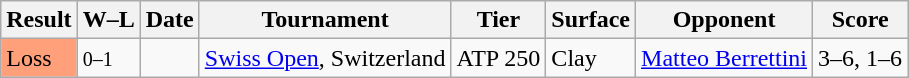<table class="wikitable">
<tr>
<th>Result</th>
<th class="unsortable">W–L</th>
<th>Date</th>
<th>Tournament</th>
<th>Tier</th>
<th>Surface</th>
<th>Opponent</th>
<th class="unsortable">Score</th>
</tr>
<tr>
<td bgcolor=ffa07a>Loss</td>
<td><small>0–1</small></td>
<td><a href='#'></a></td>
<td><a href='#'>Swiss Open</a>, Switzerland</td>
<td>ATP 250</td>
<td>Clay</td>
<td> <a href='#'>Matteo Berrettini</a></td>
<td>3–6, 1–6</td>
</tr>
</table>
